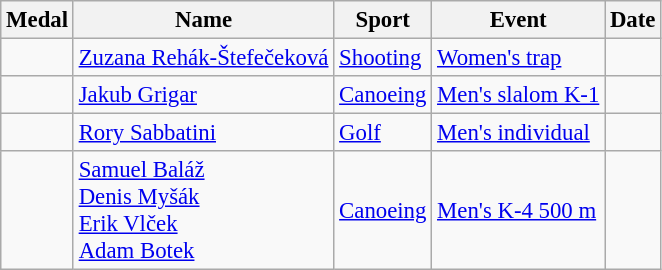<table class="wikitable sortable" style="font-size: 95%;">
<tr>
<th>Medal</th>
<th>Name</th>
<th>Sport</th>
<th>Event</th>
<th>Date</th>
</tr>
<tr>
<td></td>
<td><a href='#'>Zuzana Rehák-Štefečeková</a></td>
<td><a href='#'>Shooting</a></td>
<td><a href='#'>Women's trap</a></td>
<td></td>
</tr>
<tr>
<td></td>
<td><a href='#'>Jakub Grigar</a></td>
<td><a href='#'>Canoeing</a></td>
<td><a href='#'>Men's slalom K-1</a></td>
<td></td>
</tr>
<tr>
<td></td>
<td><a href='#'>Rory Sabbatini</a></td>
<td><a href='#'>Golf</a></td>
<td><a href='#'>Men's individual</a></td>
<td></td>
</tr>
<tr>
<td></td>
<td><a href='#'>Samuel Baláž</a><br><a href='#'>Denis Myšák</a><br><a href='#'>Erik Vlček</a><br><a href='#'>Adam Botek</a></td>
<td><a href='#'>Canoeing</a></td>
<td><a href='#'>Men's K-4 500 m</a></td>
<td></td>
</tr>
</table>
